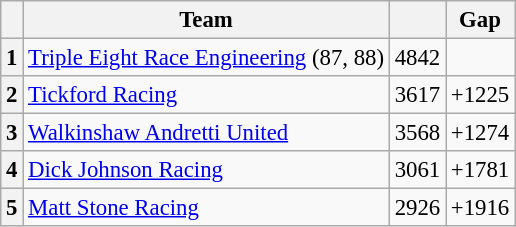<table class="wikitable" style="font-size: 95%;">
<tr>
<th></th>
<th>Team</th>
<th></th>
<th>Gap</th>
</tr>
<tr>
<th>1</th>
<td nowrap><a href='#'>Triple Eight Race Engineering</a> (87, 88)</td>
<td align="right">4842</td>
<td align="right"></td>
</tr>
<tr>
<th>2</th>
<td><a href='#'>Tickford Racing</a></td>
<td align="right">3617</td>
<td align="right">+1225</td>
</tr>
<tr>
<th>3</th>
<td><a href='#'>Walkinshaw Andretti United</a></td>
<td align="right">3568</td>
<td align="right">+1274</td>
</tr>
<tr>
<th>4</th>
<td><a href='#'>Dick Johnson Racing</a></td>
<td align="right">3061</td>
<td align="right">+1781</td>
</tr>
<tr>
<th>5</th>
<td><a href='#'>Matt Stone Racing</a></td>
<td align="right">2926</td>
<td align="right">+1916</td>
</tr>
</table>
